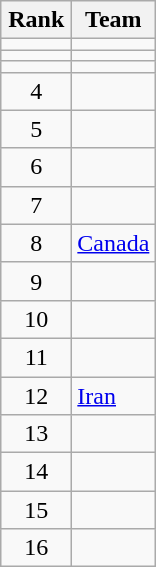<table class="wikitable" style="text-align: center;">
<tr>
<th width=40>Rank</th>
<th>Team</th>
</tr>
<tr>
<td></td>
<td align=left></td>
</tr>
<tr>
<td></td>
<td align=left></td>
</tr>
<tr>
<td></td>
<td align=left></td>
</tr>
<tr>
<td>4</td>
<td align=left></td>
</tr>
<tr>
<td>5</td>
<td align=left></td>
</tr>
<tr>
<td>6</td>
<td align=left></td>
</tr>
<tr>
<td>7</td>
<td align=left></td>
</tr>
<tr>
<td>8</td>
<td align=left> <a href='#'>Canada</a></td>
</tr>
<tr>
<td>9</td>
<td align=left></td>
</tr>
<tr>
<td>10</td>
<td align=left></td>
</tr>
<tr>
<td>11</td>
<td align=left></td>
</tr>
<tr>
<td>12</td>
<td align=left> <a href='#'>Iran</a></td>
</tr>
<tr>
<td>13</td>
<td align=left></td>
</tr>
<tr>
<td>14</td>
<td align=left></td>
</tr>
<tr>
<td>15</td>
<td align=left></td>
</tr>
<tr>
<td>16</td>
<td align=left></td>
</tr>
</table>
